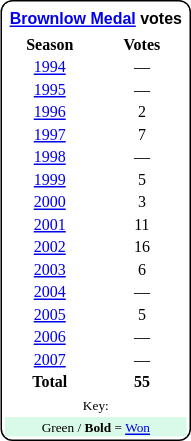<table style="margin-right:4px; margin-top:8px; float:right; border:1px #000 solid; border-radius:8px; background:#fff; font-family:Verdana; font-size:8pt; text-align:center;">
<tr style="background:#fff;">
<td colspan="2;" style="padding:3px; margin-bottom:-3px; margin-top:2px; font-family:Arial; "><strong><a href='#'>Brownlow Medal</a> votes</strong></td>
</tr>
<tr>
<th style="width:50%;">Season</th>
<th style="width:50%;">Votes</th>
</tr>
<tr>
<td><a href='#'>1994</a></td>
<td>—</td>
</tr>
<tr>
<td><a href='#'>1995</a></td>
<td>—</td>
</tr>
<tr>
<td><a href='#'>1996</a></td>
<td>2</td>
</tr>
<tr>
<td><a href='#'>1997</a></td>
<td>7</td>
</tr>
<tr>
<td><a href='#'>1998</a></td>
<td>—</td>
</tr>
<tr>
<td><a href='#'>1999</a></td>
<td>5</td>
</tr>
<tr>
<td><a href='#'>2000</a></td>
<td>3</td>
</tr>
<tr>
<td><a href='#'>2001</a></td>
<td>11</td>
</tr>
<tr>
<td><a href='#'>2002</a></td>
<td>16</td>
</tr>
<tr>
<td><a href='#'>2003</a></td>
<td>6</td>
</tr>
<tr>
<td><a href='#'>2004</a></td>
<td>—</td>
</tr>
<tr>
<td><a href='#'>2005</a></td>
<td>5</td>
</tr>
<tr>
<td><a href='#'>2006</a></td>
<td>—</td>
</tr>
<tr>
<td><a href='#'>2007</a></td>
<td>—</td>
</tr>
<tr>
<td><strong>Total</strong></td>
<td><strong>55</strong></td>
</tr>
<tr>
<td colspan=2><small>Key:</small></td>
</tr>
<tr style="background:#d9f9e9; border:1px solid #aaa; width:2em;">
<td colspan=2><small>Green / <strong>Bold</strong> = <a href='#'>Won</a></small></td>
</tr>
</table>
